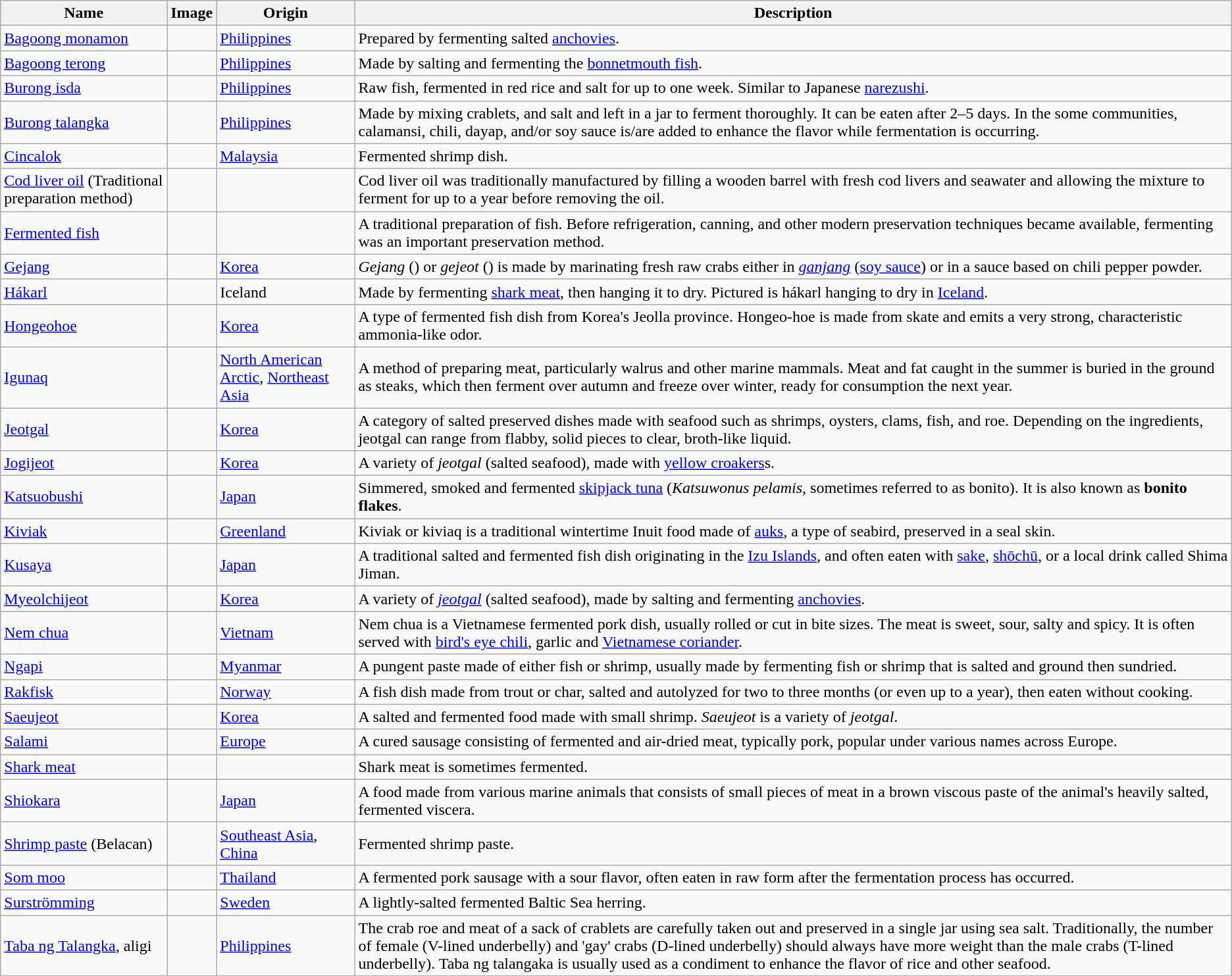<table class="wikitable sortable">
<tr>
<th>Name</th>
<th class="unsortable">Image</th>
<th>Origin</th>
<th>Description</th>
</tr>
<tr>
<td><a href='#'>Bagoong monamon</a></td>
<td></td>
<td><a href='#'>Philippines</a></td>
<td>Prepared by fermenting salted <a href='#'>anchovies</a>.</td>
</tr>
<tr>
<td><a href='#'>Bagoong terong</a></td>
<td></td>
<td><a href='#'>Philippines</a></td>
<td>Made by salting and fermenting the <a href='#'>bonnetmouth fish</a>.</td>
</tr>
<tr>
<td><a href='#'>Burong isda</a></td>
<td></td>
<td><a href='#'>Philippines</a></td>
<td>Raw fish, fermented in red rice and salt for up to one week. Similar to Japanese <a href='#'>narezushi</a>.</td>
</tr>
<tr>
<td><a href='#'>Burong talangka</a></td>
<td></td>
<td><a href='#'>Philippines</a></td>
<td>Made by mixing crablets, and salt and left in a jar to ferment thoroughly. It can be eaten after 2–5 days. In the some communities, calamansi, chili, dayap, and/or soy sauce is/are added to enhance the flavor while fermentation is occurring.</td>
</tr>
<tr>
<td><a href='#'>Cincalok</a></td>
<td></td>
<td><a href='#'>Malaysia</a></td>
<td>Fermented shrimp dish.</td>
</tr>
<tr>
<td><a href='#'>Cod liver oil</a> (Traditional preparation method)</td>
<td></td>
<td></td>
<td>Cod liver oil was traditionally manufactured by filling a wooden barrel with fresh cod livers and seawater and allowing the mixture to ferment for up to a year before removing the oil.</td>
</tr>
<tr>
<td><a href='#'>Fermented fish</a></td>
<td></td>
<td></td>
<td>A traditional preparation of fish. Before refrigeration, canning, and other modern preservation techniques became available, fermenting was an important preservation method.</td>
</tr>
<tr>
<td><a href='#'>Gejang</a></td>
<td></td>
<td><a href='#'>Korea</a></td>
<td><em>Gejang</em> () or <em>gejeot</em> () is made by marinating fresh raw crabs either in <em><a href='#'>ganjang</a></em> (<a href='#'>soy sauce</a>) or in a sauce based on chili pepper powder.</td>
</tr>
<tr>
<td><a href='#'>Hákarl</a></td>
<td></td>
<td>Iceland</td>
<td>Made by fermenting <a href='#'>shark meat</a>, then hanging it to dry. Pictured is hákarl hanging to dry in <a href='#'>Iceland</a>.</td>
</tr>
<tr>
<td><a href='#'>Hongeohoe</a></td>
<td></td>
<td><a href='#'>Korea</a></td>
<td>A type of fermented fish dish from Korea's Jeolla province. Hongeo-hoe is made from skate and emits a very strong, characteristic ammonia-like odor.</td>
</tr>
<tr>
<td><a href='#'>Igunaq</a></td>
<td></td>
<td><a href='#'>North American Arctic</a>, <a href='#'>Northeast Asia</a></td>
<td>A method of preparing meat, particularly walrus and other marine mammals. Meat and fat caught in the summer is buried in the ground as steaks, which then ferment over autumn and freeze over winter, ready for consumption the next year.</td>
</tr>
<tr>
<td><a href='#'>Jeotgal</a></td>
<td></td>
<td><a href='#'>Korea</a></td>
<td>A category of salted preserved dishes made with seafood such as shrimps, oysters, clams, fish, and roe. Depending on the ingredients, jeotgal can range from flabby, solid pieces to clear, broth-like liquid.</td>
</tr>
<tr>
<td><a href='#'>Jogijeot</a></td>
<td></td>
<td><a href='#'>Korea</a></td>
<td>A variety of <em>jeotgal</em> (salted seafood), made with <a href='#'>yellow croakers</a>s.</td>
</tr>
<tr>
<td><a href='#'>Katsuobushi</a></td>
<td></td>
<td><a href='#'>Japan</a></td>
<td>Simmered, smoked and fermented <a href='#'>skipjack tuna</a> (<em>Katsuwonus pelamis</em>, sometimes referred to as bonito). It is also known as <strong>bonito flakes</strong>.</td>
</tr>
<tr>
<td><a href='#'>Kiviak</a></td>
<td></td>
<td><a href='#'>Greenland</a></td>
<td>Kiviak or kiviaq is a traditional wintertime Inuit food made of <a href='#'>auks</a>, a type of seabird, preserved in a seal skin.</td>
</tr>
<tr>
<td><a href='#'>Kusaya</a></td>
<td></td>
<td><a href='#'>Japan</a></td>
<td>A traditional salted and fermented fish dish originating in the <a href='#'>Izu Islands</a>, and often eaten with <a href='#'>sake</a>, <a href='#'>shōchū</a>, or a local drink called Shima Jiman.</td>
</tr>
<tr>
<td><a href='#'>Myeolchijeot</a></td>
<td></td>
<td><a href='#'>Korea</a></td>
<td>A variety of <em><a href='#'>jeotgal</a></em> (salted seafood), made by salting and fermenting <a href='#'>anchovies</a>.</td>
</tr>
<tr>
<td><a href='#'>Nem chua</a></td>
<td></td>
<td><a href='#'>Vietnam</a></td>
<td>Nem chua is a Vietnamese fermented pork dish, usually rolled or cut in bite sizes. The meat is sweet, sour, salty and spicy. It is often served with <a href='#'>bird's eye chili</a>, garlic and <a href='#'>Vietnamese coriander</a>.</td>
</tr>
<tr>
<td><a href='#'>Ngapi</a></td>
<td></td>
<td><a href='#'>Myanmar</a></td>
<td>A pungent paste made of either fish or shrimp, usually made by fermenting fish or shrimp that is salted and ground then sundried.</td>
</tr>
<tr>
<td><a href='#'>Rakfisk</a></td>
<td></td>
<td><a href='#'>Norway</a></td>
<td>A fish dish made from trout or char, salted and autolyzed for two to three months (or even up to a year), then eaten without cooking.</td>
</tr>
<tr>
<td><a href='#'>Saeujeot</a></td>
<td></td>
<td><a href='#'>Korea</a></td>
<td>A salted and fermented food made with small shrimp. <em>Saeujeot</em> is a variety of <em>jeotgal</em>.</td>
</tr>
<tr>
<td><a href='#'>Salami</a></td>
<td></td>
<td><a href='#'>Europe</a></td>
<td>A cured sausage consisting of fermented and air-dried meat, typically pork, popular under various names across Europe.</td>
</tr>
<tr>
<td><a href='#'>Shark meat</a></td>
<td></td>
<td></td>
<td>Shark meat is sometimes fermented.</td>
</tr>
<tr>
<td><a href='#'>Shiokara</a></td>
<td></td>
<td><a href='#'>Japan</a></td>
<td>A food made from various marine animals that consists of small pieces of meat in a brown viscous paste of the animal's heavily salted, fermented viscera.</td>
</tr>
<tr>
<td><a href='#'>Shrimp paste</a> (Belacan)</td>
<td></td>
<td><a href='#'>Southeast Asia</a>, <a href='#'>China</a></td>
<td>Fermented shrimp paste.</td>
</tr>
<tr>
<td><a href='#'>Som moo</a></td>
<td></td>
<td><a href='#'>Thailand</a></td>
<td>A fermented pork sausage with a sour flavor, often eaten in raw form after the fermentation process has occurred.</td>
</tr>
<tr>
<td><a href='#'>Surströmming</a></td>
<td></td>
<td><a href='#'>Sweden</a></td>
<td>A lightly-salted fermented Baltic Sea herring.</td>
</tr>
<tr>
<td><a href='#'>Taba ng Talangka</a>, aligi</td>
<td></td>
<td><a href='#'>Philippines</a></td>
<td>The crab roe and meat of a sack of crablets are carefully taken out and preserved in a single jar using sea salt. Traditionally, the number of female (V-lined underbelly) and 'gay' crabs (D-lined underbelly) should always have more weight than the male crabs (T-lined underbelly). Taba ng talangaka is usually used as a condiment to enhance the flavor of rice and other seafood.</td>
</tr>
</table>
